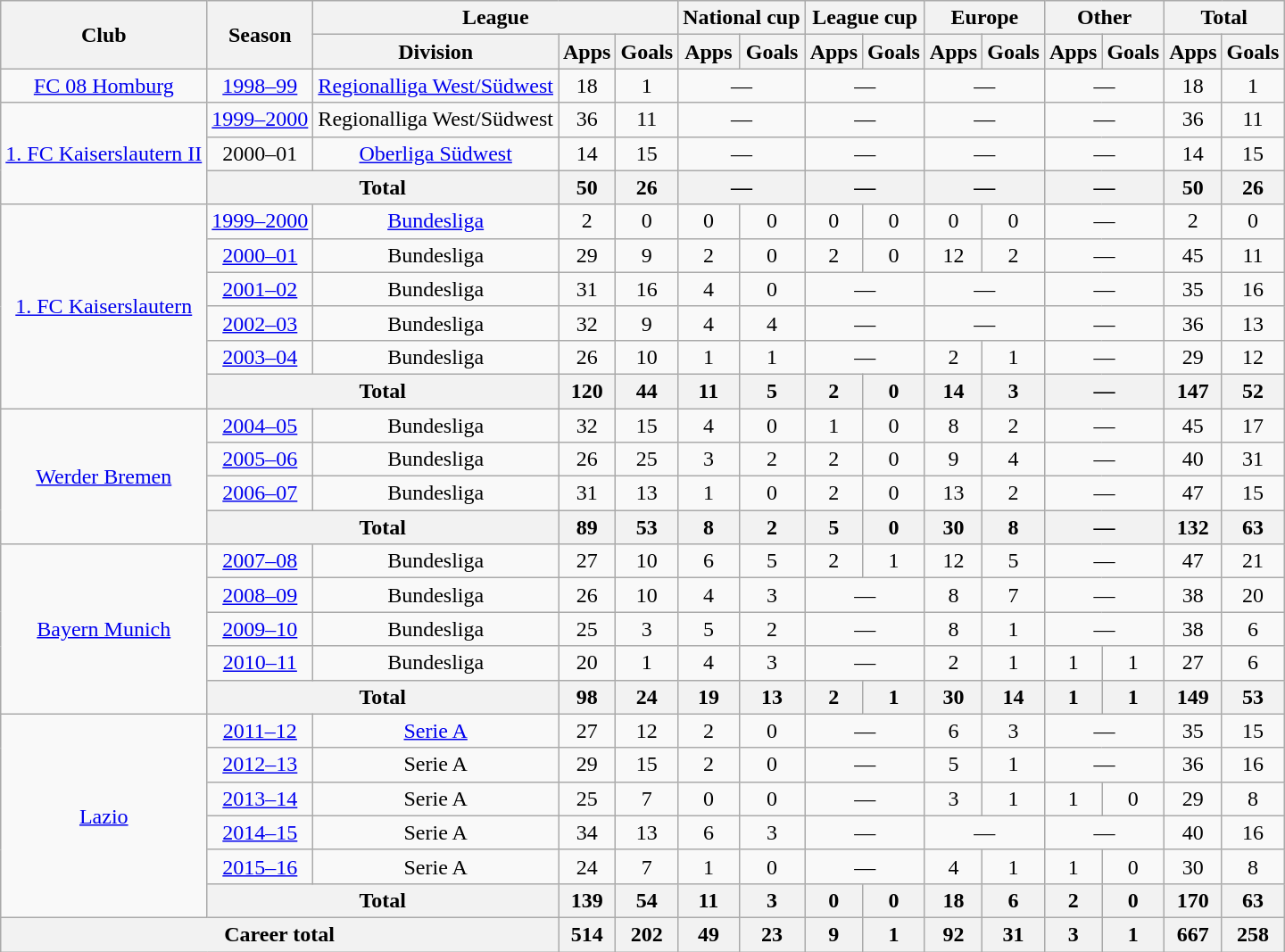<table class="wikitable" style="text-align:center">
<tr>
<th rowspan="2">Club</th>
<th rowspan="2">Season</th>
<th colspan="3">League</th>
<th colspan="2">National cup</th>
<th colspan="2">League cup</th>
<th colspan="2">Europe</th>
<th colspan="2">Other</th>
<th colspan="2">Total</th>
</tr>
<tr>
<th>Division</th>
<th>Apps</th>
<th>Goals</th>
<th>Apps</th>
<th>Goals</th>
<th>Apps</th>
<th>Goals</th>
<th>Apps</th>
<th>Goals</th>
<th>Apps</th>
<th>Goals</th>
<th>Apps</th>
<th>Goals</th>
</tr>
<tr>
<td><a href='#'>FC 08 Homburg</a></td>
<td><a href='#'>1998–99</a></td>
<td><a href='#'>Regionalliga West/Südwest</a></td>
<td>18</td>
<td>1</td>
<td colspan="2">—</td>
<td colspan="2">—</td>
<td colspan="2">—</td>
<td colspan="2">—</td>
<td>18</td>
<td>1</td>
</tr>
<tr>
<td rowspan="3"><a href='#'>1. FC Kaiserslautern II</a></td>
<td><a href='#'>1999–2000</a></td>
<td>Regionalliga West/Südwest</td>
<td>36</td>
<td>11</td>
<td colspan="2">—</td>
<td colspan="2">—</td>
<td colspan="2">—</td>
<td colspan="2">—</td>
<td>36</td>
<td>11</td>
</tr>
<tr>
<td>2000–01</td>
<td><a href='#'>Oberliga Südwest</a></td>
<td>14</td>
<td>15</td>
<td colspan="2">—</td>
<td colspan="2">—</td>
<td colspan="2">—</td>
<td colspan="2">—</td>
<td>14</td>
<td>15</td>
</tr>
<tr>
<th colspan="2">Total</th>
<th>50</th>
<th>26</th>
<th colspan="2">—</th>
<th colspan="2">—</th>
<th colspan="2">—</th>
<th colspan="2">—</th>
<th>50</th>
<th>26</th>
</tr>
<tr>
<td rowspan="6"><a href='#'>1. FC Kaiserslautern</a></td>
<td><a href='#'>1999–2000</a></td>
<td><a href='#'>Bundesliga</a></td>
<td>2</td>
<td>0</td>
<td>0</td>
<td>0</td>
<td>0</td>
<td>0</td>
<td>0</td>
<td>0</td>
<td colspan="2">—</td>
<td>2</td>
<td>0</td>
</tr>
<tr>
<td><a href='#'>2000–01</a></td>
<td>Bundesliga</td>
<td>29</td>
<td>9</td>
<td>2</td>
<td>0</td>
<td>2</td>
<td>0</td>
<td>12</td>
<td>2</td>
<td colspan="2">—</td>
<td>45</td>
<td>11</td>
</tr>
<tr>
<td><a href='#'>2001–02</a></td>
<td>Bundesliga</td>
<td>31</td>
<td>16</td>
<td>4</td>
<td>0</td>
<td colspan="2">—</td>
<td colspan="2">—</td>
<td colspan="2">—</td>
<td>35</td>
<td>16</td>
</tr>
<tr>
<td><a href='#'>2002–03</a></td>
<td>Bundesliga</td>
<td>32</td>
<td>9</td>
<td>4</td>
<td>4</td>
<td colspan="2">—</td>
<td colspan="2">—</td>
<td colspan="2">—</td>
<td>36</td>
<td>13</td>
</tr>
<tr>
<td><a href='#'>2003–04</a></td>
<td>Bundesliga</td>
<td>26</td>
<td>10</td>
<td>1</td>
<td>1</td>
<td colspan="2">—</td>
<td>2</td>
<td>1</td>
<td colspan="2">—</td>
<td>29</td>
<td>12</td>
</tr>
<tr>
<th colspan="2">Total</th>
<th>120</th>
<th>44</th>
<th>11</th>
<th>5</th>
<th>2</th>
<th>0</th>
<th>14</th>
<th>3</th>
<th colspan="2">—</th>
<th>147</th>
<th>52</th>
</tr>
<tr>
<td rowspan="4"><a href='#'>Werder Bremen</a></td>
<td><a href='#'>2004–05</a></td>
<td>Bundesliga</td>
<td>32</td>
<td>15</td>
<td>4</td>
<td>0</td>
<td>1</td>
<td>0</td>
<td>8</td>
<td>2</td>
<td colspan="2">—</td>
<td>45</td>
<td>17</td>
</tr>
<tr>
<td><a href='#'>2005–06</a></td>
<td>Bundesliga</td>
<td>26</td>
<td>25</td>
<td>3</td>
<td>2</td>
<td>2</td>
<td>0</td>
<td>9</td>
<td>4</td>
<td colspan="2">—</td>
<td>40</td>
<td>31</td>
</tr>
<tr>
<td><a href='#'>2006–07</a></td>
<td>Bundesliga</td>
<td>31</td>
<td>13</td>
<td>1</td>
<td>0</td>
<td>2</td>
<td>0</td>
<td>13</td>
<td>2</td>
<td colspan="2">—</td>
<td>47</td>
<td>15</td>
</tr>
<tr>
<th colspan="2">Total</th>
<th>89</th>
<th>53</th>
<th>8</th>
<th>2</th>
<th>5</th>
<th>0</th>
<th>30</th>
<th>8</th>
<th colspan="2">—</th>
<th>132</th>
<th>63</th>
</tr>
<tr>
<td rowspan="5"><a href='#'>Bayern Munich</a></td>
<td><a href='#'>2007–08</a></td>
<td>Bundesliga</td>
<td>27</td>
<td>10</td>
<td>6</td>
<td>5</td>
<td>2</td>
<td>1</td>
<td>12</td>
<td>5</td>
<td colspan="2">—</td>
<td>47</td>
<td>21</td>
</tr>
<tr>
<td><a href='#'>2008–09</a></td>
<td>Bundesliga</td>
<td>26</td>
<td>10</td>
<td>4</td>
<td>3</td>
<td colspan="2">—</td>
<td>8</td>
<td>7</td>
<td colspan="2">—</td>
<td>38</td>
<td>20</td>
</tr>
<tr>
<td><a href='#'>2009–10</a></td>
<td>Bundesliga</td>
<td>25</td>
<td>3</td>
<td>5</td>
<td>2</td>
<td colspan="2">—</td>
<td>8</td>
<td>1</td>
<td colspan="2">—</td>
<td>38</td>
<td>6</td>
</tr>
<tr>
<td><a href='#'>2010–11</a></td>
<td>Bundesliga</td>
<td>20</td>
<td>1</td>
<td>4</td>
<td>3</td>
<td colspan="2">—</td>
<td>2</td>
<td>1</td>
<td>1</td>
<td>1</td>
<td>27</td>
<td>6</td>
</tr>
<tr>
<th colspan="2">Total</th>
<th>98</th>
<th>24</th>
<th>19</th>
<th>13</th>
<th>2</th>
<th>1</th>
<th>30</th>
<th>14</th>
<th>1</th>
<th>1</th>
<th>149</th>
<th>53</th>
</tr>
<tr>
<td rowspan="6"><a href='#'>Lazio</a></td>
<td><a href='#'>2011–12</a></td>
<td><a href='#'>Serie A</a></td>
<td>27</td>
<td>12</td>
<td>2</td>
<td>0</td>
<td colspan="2">—</td>
<td>6</td>
<td>3</td>
<td colspan="2">—</td>
<td>35</td>
<td>15</td>
</tr>
<tr>
<td><a href='#'>2012–13</a></td>
<td>Serie A</td>
<td>29</td>
<td>15</td>
<td>2</td>
<td>0</td>
<td colspan="2">—</td>
<td>5</td>
<td>1</td>
<td colspan="2">—</td>
<td>36</td>
<td>16</td>
</tr>
<tr>
<td><a href='#'>2013–14</a></td>
<td>Serie A</td>
<td>25</td>
<td>7</td>
<td>0</td>
<td>0</td>
<td colspan="2">—</td>
<td>3</td>
<td>1</td>
<td>1</td>
<td>0</td>
<td>29</td>
<td>8</td>
</tr>
<tr>
<td><a href='#'>2014–15</a></td>
<td>Serie A</td>
<td>34</td>
<td>13</td>
<td>6</td>
<td>3</td>
<td colspan="2">—</td>
<td colspan="2">—</td>
<td colspan="2">—</td>
<td>40</td>
<td>16</td>
</tr>
<tr>
<td><a href='#'>2015–16</a></td>
<td>Serie A</td>
<td>24</td>
<td>7</td>
<td>1</td>
<td>0</td>
<td colspan="2">—</td>
<td>4</td>
<td>1</td>
<td>1</td>
<td>0</td>
<td>30</td>
<td>8</td>
</tr>
<tr>
<th colspan="2">Total</th>
<th>139</th>
<th>54</th>
<th>11</th>
<th>3</th>
<th>0</th>
<th>0</th>
<th>18</th>
<th>6</th>
<th>2</th>
<th>0</th>
<th>170</th>
<th>63</th>
</tr>
<tr>
<th colspan="3">Career total</th>
<th>514</th>
<th>202</th>
<th>49</th>
<th>23</th>
<th>9</th>
<th>1</th>
<th>92</th>
<th>31</th>
<th>3</th>
<th>1</th>
<th>667</th>
<th>258</th>
</tr>
</table>
